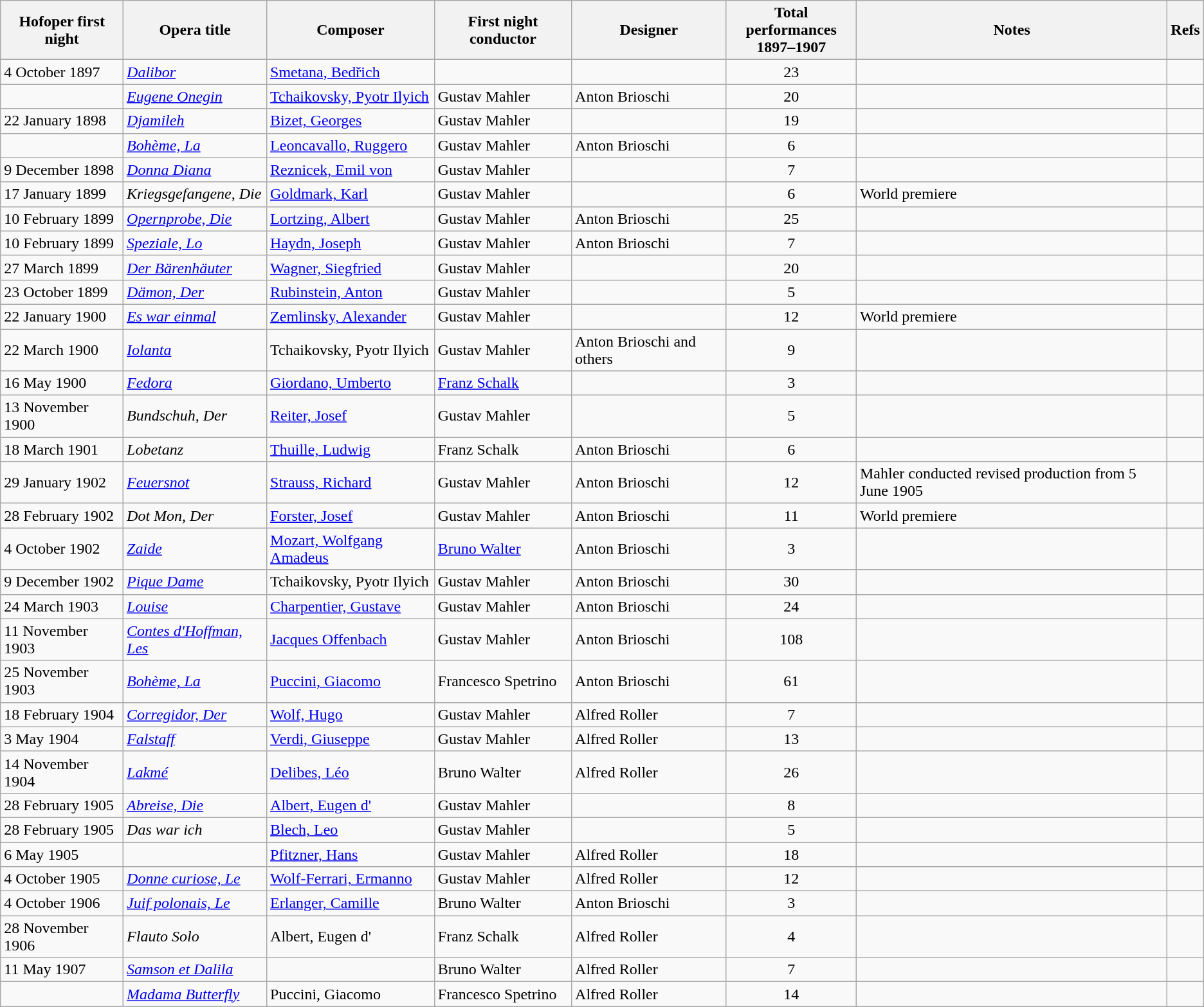<table Class = "wikitable sortable">
<tr>
<th>Hofoper first night</th>
<th>Opera title</th>
<th>Composer</th>
<th>First night conductor</th>
<th>Designer</th>
<th>Total performances<br>1897–1907</th>
<th>Notes</th>
<th>Refs</th>
</tr>
<tr>
<td>4 October 1897</td>
<td><em><a href='#'>Dalibor</a></em></td>
<td><a href='#'>Smetana, Bedřich</a></td>
<td></td>
<td></td>
<td align= "center">23</td>
<td></td>
<td></td>
</tr>
<tr>
<td></td>
<td><em><a href='#'>Eugene Onegin</a></em></td>
<td><a href='#'>Tchaikovsky, Pyotr Ilyich</a></td>
<td>Gustav Mahler</td>
<td>Anton Brioschi</td>
<td align= "center">20</td>
<td></td>
<td></td>
</tr>
<tr>
<td>22 January 1898</td>
<td><em><a href='#'>Djamileh</a></em></td>
<td><a href='#'>Bizet, Georges</a></td>
<td>Gustav Mahler</td>
<td></td>
<td align= "center">19</td>
<td></td>
<td></td>
</tr>
<tr>
<td></td>
<td><em><a href='#'>Bohème, La</a></em></td>
<td><a href='#'>Leoncavallo, Ruggero</a></td>
<td>Gustav Mahler</td>
<td>Anton Brioschi</td>
<td align= "center">6</td>
<td></td>
<td></td>
</tr>
<tr>
<td>9 December 1898</td>
<td><em><a href='#'>Donna Diana</a></em></td>
<td><a href='#'>Reznicek, Emil von</a></td>
<td>Gustav Mahler</td>
<td></td>
<td align= "center">7</td>
<td></td>
<td></td>
</tr>
<tr>
<td>17 January 1899</td>
<td><em>Kriegsgefangene, Die</em></td>
<td><a href='#'>Goldmark, Karl</a></td>
<td>Gustav Mahler</td>
<td></td>
<td align= "center">6</td>
<td>World premiere</td>
<td></td>
</tr>
<tr>
<td>10 February 1899</td>
<td><em><a href='#'>Opernprobe, Die</a></em></td>
<td><a href='#'>Lortzing, Albert</a></td>
<td>Gustav Mahler</td>
<td>Anton Brioschi</td>
<td align= "center">25</td>
<td></td>
<td></td>
</tr>
<tr>
<td>10 February 1899</td>
<td><em><a href='#'>Speziale, Lo</a></em></td>
<td><a href='#'>Haydn, Joseph</a></td>
<td>Gustav Mahler</td>
<td>Anton Brioschi</td>
<td align= "center">7</td>
<td></td>
<td></td>
</tr>
<tr>
<td>27 March 1899</td>
<td><em><a href='#'>Der Bärenhäuter</a></em></td>
<td><a href='#'>Wagner, Siegfried</a></td>
<td>Gustav Mahler</td>
<td></td>
<td align= "center">20</td>
<td></td>
<td></td>
</tr>
<tr>
<td>23 October 1899</td>
<td><em><a href='#'>Dämon, Der</a></em></td>
<td><a href='#'>Rubinstein, Anton</a></td>
<td>Gustav Mahler</td>
<td></td>
<td align= "center">5</td>
<td></td>
<td></td>
</tr>
<tr>
<td>22 January 1900</td>
<td><em><a href='#'>Es war einmal</a></em></td>
<td><a href='#'>Zemlinsky, Alexander</a></td>
<td>Gustav Mahler</td>
<td></td>
<td align= "center">12</td>
<td>World premiere</td>
<td></td>
</tr>
<tr>
<td>22 March 1900</td>
<td><em><a href='#'>Iolanta</a></em></td>
<td>Tchaikovsky, Pyotr Ilyich</td>
<td>Gustav Mahler</td>
<td>Anton Brioschi and others</td>
<td align= "center">9</td>
<td></td>
<td></td>
</tr>
<tr>
<td>16 May 1900</td>
<td><em><a href='#'>Fedora</a></em></td>
<td><a href='#'>Giordano, Umberto</a></td>
<td><a href='#'>Franz Schalk</a></td>
<td></td>
<td align= "center">3</td>
<td></td>
<td></td>
</tr>
<tr>
<td>13 November 1900</td>
<td><em>Bundschuh, Der</em></td>
<td><a href='#'>Reiter, Josef</a></td>
<td>Gustav Mahler</td>
<td></td>
<td align= "center">5</td>
<td></td>
<td></td>
</tr>
<tr>
<td>18 March 1901</td>
<td><em>Lobetanz</em></td>
<td><a href='#'>Thuille, Ludwig</a></td>
<td>Franz Schalk</td>
<td>Anton Brioschi</td>
<td align= "center">6</td>
<td></td>
<td></td>
</tr>
<tr>
<td>29 January 1902</td>
<td><em><a href='#'>Feuersnot</a></em></td>
<td><a href='#'>Strauss, Richard</a></td>
<td>Gustav Mahler</td>
<td>Anton Brioschi</td>
<td align= "center">12</td>
<td>Mahler conducted revised production from 5 June 1905</td>
<td></td>
</tr>
<tr>
<td>28 February 1902</td>
<td><em>Dot Mon, Der</em></td>
<td><a href='#'>Forster, Josef</a></td>
<td>Gustav Mahler</td>
<td>Anton Brioschi</td>
<td align= "center">11</td>
<td>World premiere</td>
<td></td>
</tr>
<tr>
<td>4 October 1902</td>
<td><em><a href='#'>Zaide</a></em></td>
<td><a href='#'>Mozart, Wolfgang Amadeus</a></td>
<td><a href='#'>Bruno Walter</a></td>
<td>Anton Brioschi</td>
<td align= "center">3</td>
<td></td>
<td></td>
</tr>
<tr>
<td>9 December 1902</td>
<td><em><a href='#'>Pique Dame</a></em></td>
<td>Tchaikovsky, Pyotr Ilyich</td>
<td>Gustav Mahler</td>
<td>Anton Brioschi</td>
<td align= "center">30</td>
<td></td>
<td></td>
</tr>
<tr>
<td>24 March 1903</td>
<td><em><a href='#'>Louise</a></em></td>
<td><a href='#'>Charpentier, Gustave</a></td>
<td>Gustav Mahler</td>
<td>Anton Brioschi</td>
<td align= "center">24</td>
<td></td>
<td></td>
</tr>
<tr>
<td>11 November 1903</td>
<td><em><a href='#'>Contes d'Hoffman, Les</a></em></td>
<td><a href='#'>Jacques Offenbach</a></td>
<td>Gustav Mahler</td>
<td>Anton Brioschi</td>
<td align= "center">108</td>
<td></td>
<td></td>
</tr>
<tr>
<td>25 November 1903</td>
<td><em><a href='#'>Bohème, La</a></em></td>
<td><a href='#'>Puccini, Giacomo</a></td>
<td>Francesco Spetrino</td>
<td>Anton Brioschi</td>
<td align= "center">61</td>
<td></td>
<td></td>
</tr>
<tr>
<td>18 February 1904</td>
<td><em><a href='#'>Corregidor, Der</a></em></td>
<td><a href='#'>Wolf, Hugo</a></td>
<td>Gustav Mahler</td>
<td>Alfred Roller</td>
<td align= "center">7</td>
<td></td>
<td></td>
</tr>
<tr>
<td>3 May 1904</td>
<td><em><a href='#'>Falstaff</a></em></td>
<td><a href='#'>Verdi, Giuseppe</a></td>
<td>Gustav Mahler</td>
<td>Alfred Roller</td>
<td align= "center">13</td>
<td></td>
<td></td>
</tr>
<tr>
<td>14 November 1904</td>
<td><em><a href='#'>Lakmé</a></em></td>
<td><a href='#'>Delibes, Léo</a></td>
<td>Bruno Walter</td>
<td>Alfred Roller</td>
<td align= "center">26</td>
<td></td>
<td></td>
</tr>
<tr>
<td>28 February 1905</td>
<td><em><a href='#'>Abreise, Die</a></em></td>
<td><a href='#'>Albert, Eugen d'</a></td>
<td>Gustav Mahler</td>
<td></td>
<td align= "center">8</td>
<td></td>
<td></td>
</tr>
<tr>
<td>28 February 1905</td>
<td><em>Das war ich</em></td>
<td><a href='#'>Blech, Leo</a></td>
<td>Gustav Mahler</td>
<td></td>
<td align= "center">5</td>
<td></td>
<td></td>
</tr>
<tr>
<td>6 May 1905</td>
<td></td>
<td><a href='#'>Pfitzner, Hans</a></td>
<td>Gustav Mahler</td>
<td>Alfred Roller</td>
<td align= "center">18</td>
<td></td>
<td></td>
</tr>
<tr>
<td>4 October 1905</td>
<td><em><a href='#'>Donne curiose, Le</a></em></td>
<td><a href='#'>Wolf-Ferrari, Ermanno</a></td>
<td>Gustav Mahler</td>
<td>Alfred Roller</td>
<td align= "center">12</td>
<td></td>
<td></td>
</tr>
<tr>
<td>4 October 1906</td>
<td><em><a href='#'>Juif polonais, Le</a></em></td>
<td><a href='#'>Erlanger, Camille</a></td>
<td>Bruno Walter</td>
<td>Anton Brioschi</td>
<td align= "center">3</td>
<td></td>
<td></td>
</tr>
<tr>
<td>28 November 1906</td>
<td><em>Flauto Solo</em></td>
<td>Albert, Eugen d'</td>
<td>Franz Schalk</td>
<td>Alfred Roller</td>
<td align= "center">4</td>
<td></td>
<td></td>
</tr>
<tr>
<td>11 May 1907</td>
<td><em><a href='#'>Samson et Dalila</a></em></td>
<td></td>
<td>Bruno Walter</td>
<td>Alfred Roller</td>
<td align= "center">7</td>
<td></td>
<td></td>
</tr>
<tr>
<td></td>
<td><em><a href='#'>Madama Butterfly</a></em></td>
<td>Puccini, Giacomo</td>
<td>Francesco Spetrino</td>
<td>Alfred Roller</td>
<td align= "center">14</td>
<td></td>
<td></td>
</tr>
</table>
